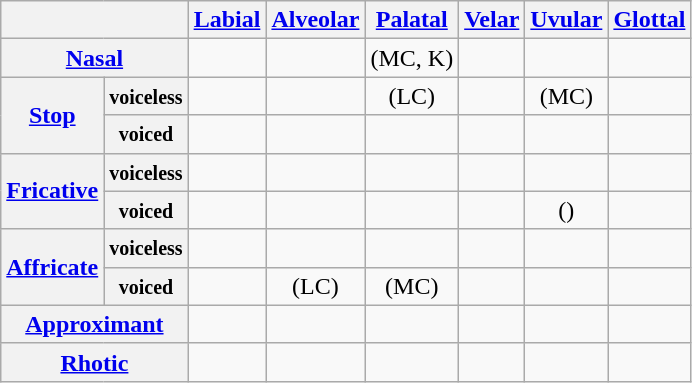<table class="wikitable" style="text-align:center">
<tr>
<th colspan="2"></th>
<th><a href='#'>Labial</a></th>
<th><a href='#'>Alveolar</a></th>
<th><a href='#'>Palatal</a></th>
<th><a href='#'>Velar</a></th>
<th><a href='#'>Uvular</a></th>
<th><a href='#'>Glottal</a></th>
</tr>
<tr>
<th colspan="2"><a href='#'>Nasal</a></th>
<td></td>
<td></td>
<td> (MC, K)</td>
<td></td>
<td></td>
<td></td>
</tr>
<tr align="center">
<th rowspan="2"><a href='#'>Stop</a></th>
<th><small>voiceless</small></th>
<td></td>
<td></td>
<td> (LC)</td>
<td></td>
<td> (MC)</td>
<td></td>
</tr>
<tr>
<th><small>voiced</small></th>
<td></td>
<td></td>
<td></td>
<td></td>
<td></td>
<td></td>
</tr>
<tr align="center">
<th rowspan="2"><a href='#'>Fricative</a></th>
<th><small>voiceless</small></th>
<td></td>
<td></td>
<td></td>
<td></td>
<td></td>
<td></td>
</tr>
<tr>
<th><small>voiced</small></th>
<td></td>
<td></td>
<td></td>
<td></td>
<td>()</td>
<td></td>
</tr>
<tr align="center">
<th rowspan="2"><a href='#'>Affricate</a></th>
<th><small>voiceless</small></th>
<td></td>
<td></td>
<td></td>
<td></td>
<td></td>
<td></td>
</tr>
<tr>
<th><small>voiced</small></th>
<td></td>
<td> (LC)</td>
<td> (MC)</td>
<td></td>
<td></td>
<td></td>
</tr>
<tr align="center">
<th colspan="2"><a href='#'>Approximant</a></th>
<td></td>
<td></td>
<td></td>
<td></td>
<td></td>
<td></td>
</tr>
<tr align="center">
<th colspan="2"><a href='#'>Rhotic</a></th>
<td></td>
<td></td>
<td></td>
<td></td>
<td></td>
<td></td>
</tr>
</table>
